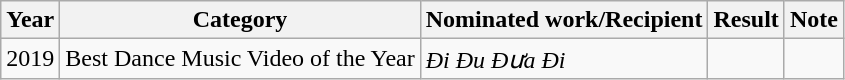<table class="wikitable">
<tr>
<th>Year</th>
<th>Category</th>
<th>Nominated work/Recipient</th>
<th>Result</th>
<th>Note</th>
</tr>
<tr>
<td>2019</td>
<td>Best Dance Music Video of the Year</td>
<td><em>Đi Đu Đưa Đi</em></td>
<td></td>
<td></td>
</tr>
</table>
